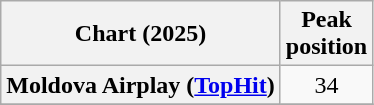<table class="wikitable plainrowheaders" style="text-align:center">
<tr>
<th scope="col">Chart (2025)</th>
<th scope="col">Peak<br>position</th>
</tr>
<tr>
<th scope="row">Moldova Airplay (<a href='#'>TopHit</a>)</th>
<td>34</td>
</tr>
<tr>
</tr>
</table>
